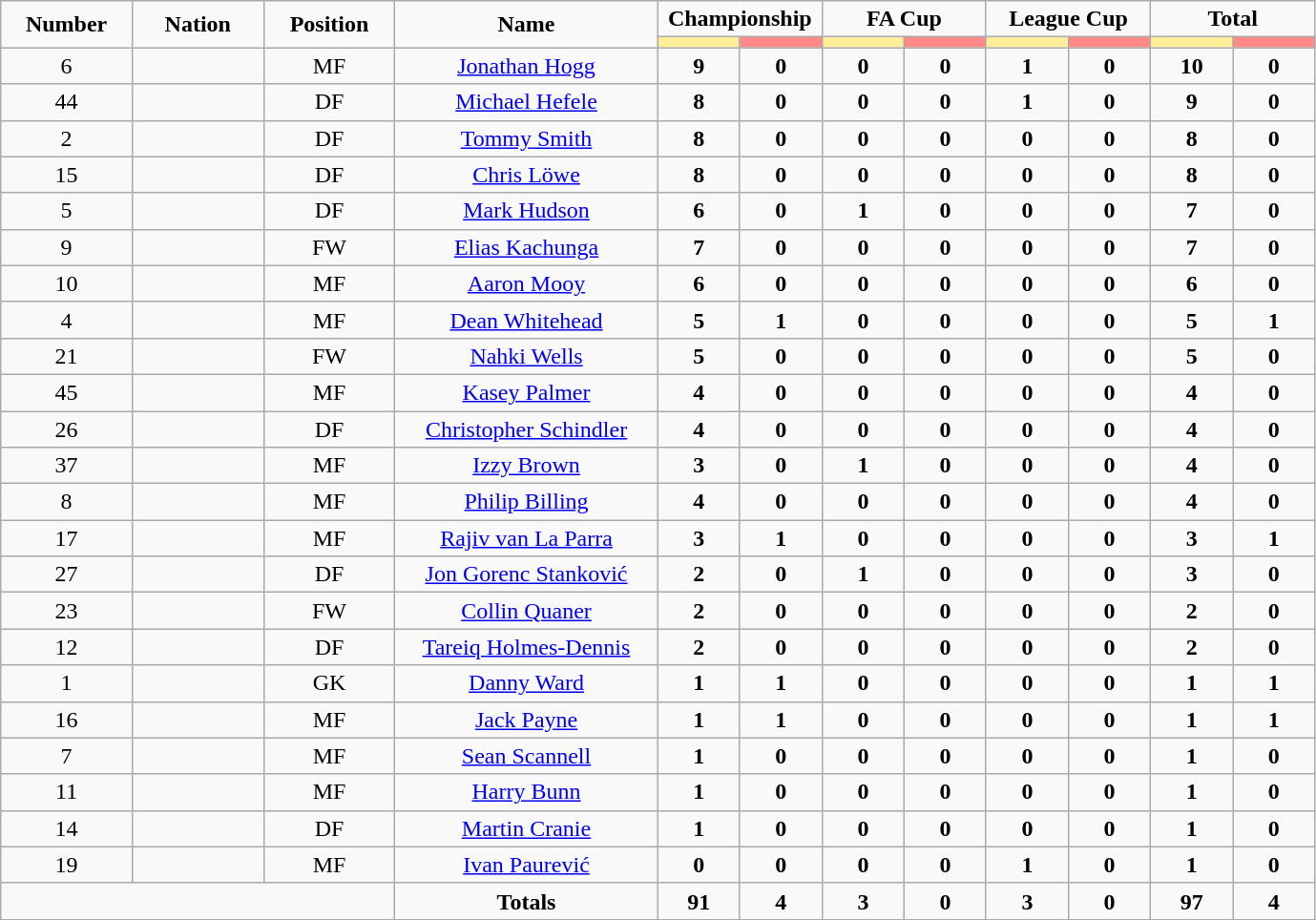<table class="wikitable" style="font-size: 100%; text-align: center;">
<tr>
<td rowspan="2" width="10%" align="center"><strong>Number</strong></td>
<td rowspan="2" width="10%" align="center"><strong>Nation</strong></td>
<td rowspan="2" width="10%" align="center"><strong>Position</strong></td>
<td rowspan="2" width="20%" align="center"><strong>Name</strong></td>
<td colspan="2" align="center"><strong>Championship</strong></td>
<td colspan="2" align="center"><strong>FA Cup</strong></td>
<td colspan="2" align="center"><strong>League Cup</strong></td>
<td colspan="2" align="center"><strong>Total</strong></td>
</tr>
<tr>
<th width=50 style="background: #FFEE99"></th>
<th width=50 style="background: #FF8888"></th>
<th width=50 style="background: #FFEE99"></th>
<th width=50 style="background: #FF8888"></th>
<th width=50 style="background: #FFEE99"></th>
<th width=50 style="background: #FF8888"></th>
<th width=50 style="background: #FFEE99"></th>
<th width=50 style="background: #FF8888"></th>
</tr>
<tr>
<td>6</td>
<td></td>
<td>MF</td>
<td><a href='#'>Jonathan Hogg</a></td>
<td><strong>9</strong></td>
<td><strong>0</strong></td>
<td><strong>0</strong></td>
<td><strong>0</strong></td>
<td><strong>1</strong></td>
<td><strong>0</strong></td>
<td><strong>10</strong></td>
<td><strong>0</strong></td>
</tr>
<tr>
<td>44</td>
<td></td>
<td>DF</td>
<td><a href='#'>Michael Hefele</a></td>
<td><strong>8</strong></td>
<td><strong>0</strong></td>
<td><strong>0</strong></td>
<td><strong>0</strong></td>
<td><strong>1</strong></td>
<td><strong>0</strong></td>
<td><strong>9</strong></td>
<td><strong>0</strong></td>
</tr>
<tr>
<td>2</td>
<td></td>
<td>DF</td>
<td><a href='#'>Tommy Smith</a></td>
<td><strong>8</strong></td>
<td><strong>0</strong></td>
<td><strong>0</strong></td>
<td><strong>0</strong></td>
<td><strong>0</strong></td>
<td><strong>0</strong></td>
<td><strong>8</strong></td>
<td><strong>0</strong></td>
</tr>
<tr>
<td>15</td>
<td></td>
<td>DF</td>
<td><a href='#'>Chris Löwe</a></td>
<td><strong>8</strong></td>
<td><strong>0</strong></td>
<td><strong>0</strong></td>
<td><strong>0</strong></td>
<td><strong>0</strong></td>
<td><strong>0</strong></td>
<td><strong>8</strong></td>
<td><strong>0</strong></td>
</tr>
<tr>
<td>5</td>
<td></td>
<td>DF</td>
<td><a href='#'>Mark Hudson</a></td>
<td><strong>6</strong></td>
<td><strong>0</strong></td>
<td><strong>1</strong></td>
<td><strong>0</strong></td>
<td><strong>0</strong></td>
<td><strong>0</strong></td>
<td><strong>7</strong></td>
<td><strong>0</strong></td>
</tr>
<tr>
<td>9</td>
<td></td>
<td>FW</td>
<td><a href='#'>Elias Kachunga</a></td>
<td><strong>7</strong></td>
<td><strong>0</strong></td>
<td><strong>0</strong></td>
<td><strong>0</strong></td>
<td><strong>0</strong></td>
<td><strong>0</strong></td>
<td><strong>7</strong></td>
<td><strong>0</strong></td>
</tr>
<tr>
<td>10</td>
<td></td>
<td>MF</td>
<td><a href='#'>Aaron Mooy</a></td>
<td><strong>6</strong></td>
<td><strong>0</strong></td>
<td><strong>0</strong></td>
<td><strong>0</strong></td>
<td><strong>0</strong></td>
<td><strong>0</strong></td>
<td><strong>6</strong></td>
<td><strong>0</strong></td>
</tr>
<tr>
<td>4</td>
<td></td>
<td>MF</td>
<td><a href='#'>Dean Whitehead</a></td>
<td><strong>5</strong></td>
<td><strong>1</strong></td>
<td><strong>0</strong></td>
<td><strong>0</strong></td>
<td><strong>0</strong></td>
<td><strong>0</strong></td>
<td><strong>5</strong></td>
<td><strong>1</strong></td>
</tr>
<tr>
<td>21</td>
<td></td>
<td>FW</td>
<td><a href='#'>Nahki Wells</a></td>
<td><strong>5</strong></td>
<td><strong>0</strong></td>
<td><strong>0</strong></td>
<td><strong>0</strong></td>
<td><strong>0</strong></td>
<td><strong>0</strong></td>
<td><strong>5</strong></td>
<td><strong>0</strong></td>
</tr>
<tr>
<td>45</td>
<td></td>
<td>MF</td>
<td><a href='#'>Kasey Palmer</a></td>
<td><strong>4</strong></td>
<td><strong>0</strong></td>
<td><strong>0</strong></td>
<td><strong>0</strong></td>
<td><strong>0</strong></td>
<td><strong>0</strong></td>
<td><strong>4</strong></td>
<td><strong>0</strong></td>
</tr>
<tr>
<td>26</td>
<td></td>
<td>DF</td>
<td><a href='#'>Christopher Schindler</a></td>
<td><strong>4</strong></td>
<td><strong>0</strong></td>
<td><strong>0</strong></td>
<td><strong>0</strong></td>
<td><strong>0</strong></td>
<td><strong>0</strong></td>
<td><strong>4</strong></td>
<td><strong>0</strong></td>
</tr>
<tr>
<td>37</td>
<td></td>
<td>MF</td>
<td><a href='#'>Izzy Brown</a></td>
<td><strong>3</strong></td>
<td><strong>0</strong></td>
<td><strong>1</strong></td>
<td><strong>0</strong></td>
<td><strong>0</strong></td>
<td><strong>0</strong></td>
<td><strong>4</strong></td>
<td><strong>0</strong></td>
</tr>
<tr>
<td>8</td>
<td></td>
<td>MF</td>
<td><a href='#'>Philip Billing</a></td>
<td><strong>4</strong></td>
<td><strong>0</strong></td>
<td><strong>0</strong></td>
<td><strong>0</strong></td>
<td><strong>0</strong></td>
<td><strong>0</strong></td>
<td><strong>4</strong></td>
<td><strong>0</strong></td>
</tr>
<tr>
<td>17</td>
<td></td>
<td>MF</td>
<td><a href='#'>Rajiv van La Parra</a></td>
<td><strong>3</strong></td>
<td><strong>1</strong></td>
<td><strong>0</strong></td>
<td><strong>0</strong></td>
<td><strong>0</strong></td>
<td><strong>0</strong></td>
<td><strong>3</strong></td>
<td><strong>1</strong></td>
</tr>
<tr>
<td>27</td>
<td></td>
<td>DF</td>
<td><a href='#'>Jon Gorenc Stanković</a></td>
<td><strong>2</strong></td>
<td><strong>0</strong></td>
<td><strong>1</strong></td>
<td><strong>0</strong></td>
<td><strong>0</strong></td>
<td><strong>0</strong></td>
<td><strong>3</strong></td>
<td><strong>0</strong></td>
</tr>
<tr>
<td>23</td>
<td></td>
<td>FW</td>
<td><a href='#'>Collin Quaner</a></td>
<td><strong>2</strong></td>
<td><strong>0</strong></td>
<td><strong>0</strong></td>
<td><strong>0</strong></td>
<td><strong>0</strong></td>
<td><strong>0</strong></td>
<td><strong>2</strong></td>
<td><strong>0</strong></td>
</tr>
<tr>
<td>12</td>
<td></td>
<td>DF</td>
<td><a href='#'>Tareiq Holmes-Dennis</a></td>
<td><strong>2</strong></td>
<td><strong>0</strong></td>
<td><strong>0</strong></td>
<td><strong>0</strong></td>
<td><strong>0</strong></td>
<td><strong>0</strong></td>
<td><strong>2</strong></td>
<td><strong>0</strong></td>
</tr>
<tr>
<td>1</td>
<td></td>
<td>GK</td>
<td><a href='#'>Danny Ward</a></td>
<td><strong>1</strong></td>
<td><strong>1</strong></td>
<td><strong>0</strong></td>
<td><strong>0</strong></td>
<td><strong>0</strong></td>
<td><strong>0</strong></td>
<td><strong>1</strong></td>
<td><strong>1</strong></td>
</tr>
<tr>
<td>16</td>
<td></td>
<td>MF</td>
<td><a href='#'>Jack Payne</a></td>
<td><strong>1</strong></td>
<td><strong>1</strong></td>
<td><strong>0</strong></td>
<td><strong>0</strong></td>
<td><strong>0</strong></td>
<td><strong>0</strong></td>
<td><strong>1</strong></td>
<td><strong>1</strong></td>
</tr>
<tr>
<td>7</td>
<td></td>
<td>MF</td>
<td><a href='#'>Sean Scannell</a></td>
<td><strong>1</strong></td>
<td><strong>0</strong></td>
<td><strong>0</strong></td>
<td><strong>0</strong></td>
<td><strong>0</strong></td>
<td><strong>0</strong></td>
<td><strong>1</strong></td>
<td><strong>0</strong></td>
</tr>
<tr>
<td>11</td>
<td></td>
<td>MF</td>
<td><a href='#'>Harry Bunn</a></td>
<td><strong>1</strong></td>
<td><strong>0</strong></td>
<td><strong>0</strong></td>
<td><strong>0</strong></td>
<td><strong>0</strong></td>
<td><strong>0</strong></td>
<td><strong>1</strong></td>
<td><strong>0</strong></td>
</tr>
<tr>
<td>14</td>
<td></td>
<td>DF</td>
<td><a href='#'>Martin Cranie</a></td>
<td><strong>1</strong></td>
<td><strong>0</strong></td>
<td><strong>0</strong></td>
<td><strong>0</strong></td>
<td><strong>0</strong></td>
<td><strong>0</strong></td>
<td><strong>1</strong></td>
<td><strong>0</strong></td>
</tr>
<tr>
<td>19</td>
<td></td>
<td>MF</td>
<td><a href='#'>Ivan Paurević</a></td>
<td><strong>0</strong></td>
<td><strong>0</strong></td>
<td><strong>0</strong></td>
<td><strong>0</strong></td>
<td><strong>1</strong></td>
<td><strong>0</strong></td>
<td><strong>1</strong></td>
<td><strong>0</strong></td>
</tr>
<tr>
<td colspan="3"></td>
<td><strong>Totals</strong></td>
<td><strong>91</strong></td>
<td><strong>4</strong></td>
<td><strong>3</strong></td>
<td><strong>0</strong></td>
<td><strong>3</strong></td>
<td><strong>0</strong></td>
<td><strong>97</strong></td>
<td><strong>4</strong></td>
</tr>
</table>
